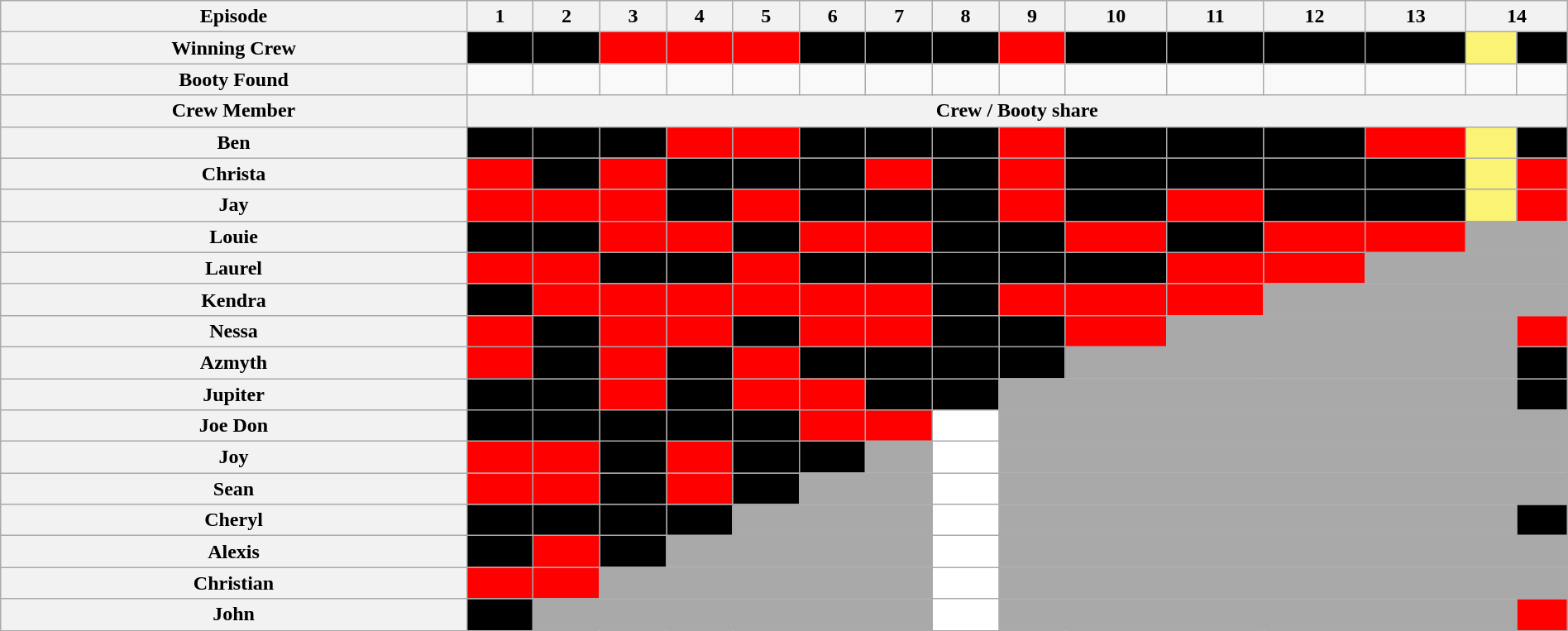<table class="wikitable nowrap" width=100% style="text-align:center;">
<tr>
<th>Episode</th>
<th>1</th>
<th>2</th>
<th>3</th>
<th>4</th>
<th>5</th>
<th>6</th>
<th>7</th>
<th>8</th>
<th>9</th>
<th>10</th>
<th>11</th>
<th>12</th>
<th>13</th>
<th colspan=2>14</th>
</tr>
<tr>
<th>Winning Crew</th>
<td bgcolor=black></td>
<td bgcolor=black></td>
<td bgcolor=red></td>
<td bgcolor=red></td>
<td bgcolor=red></td>
<td bgcolor=black></td>
<td bgcolor=black></td>
<td bgcolor=black></td>
<td bgcolor=red></td>
<td bgcolor=black></td>
<td bgcolor=black></td>
<td bgcolor=black></td>
<td bgcolor=black></td>
<td bgcolor=#FBF373></td>
<td bgcolor=black></td>
</tr>
<tr>
<th>Booty Found</th>
<td></td>
<td></td>
<td></td>
<td></td>
<td></td>
<td></td>
<td></td>
<td></td>
<td></td>
<td></td>
<td></td>
<td></td>
<td></td>
<td></td>
<td></td>
</tr>
<tr>
<th>Crew Member</th>
<th colspan=15>Crew / Booty share</th>
</tr>
<tr>
<th>Ben</th>
<td bgcolor=black></td>
<td bgcolor=black></td>
<td bgcolor=black></td>
<td bgcolor=red></td>
<td bgcolor=red></td>
<td bgcolor=black></td>
<td bgcolor=black></td>
<td bgcolor=black></td>
<td bgcolor=red></td>
<td bgcolor=black></td>
<td bgcolor=black></td>
<td bgcolor=black></td>
<td bgcolor=red></td>
<td bgcolor="#FBF373"></td>
<td bgcolor=black></td>
</tr>
<tr>
<th>Christa</th>
<td bgcolor=red></td>
<td bgcolor=black></td>
<td bgcolor=red></td>
<td bgcolor=black></td>
<td bgcolor=black></td>
<td bgcolor=black></td>
<td bgcolor=red></td>
<td bgcolor=black></td>
<td bgcolor=red></td>
<td bgcolor=black></td>
<td bgcolor=black></td>
<td bgcolor=black></td>
<td bgcolor=black></td>
<td bgcolor=#FBF373></td>
<td bgcolor=red></td>
</tr>
<tr>
<th>Jay</th>
<td bgcolor=red></td>
<td bgcolor=red></td>
<td bgcolor=red></td>
<td bgcolor=black></td>
<td bgcolor=red></td>
<td bgcolor=black></td>
<td bgcolor=black></td>
<td bgcolor=black></td>
<td bgcolor=red></td>
<td bgcolor=black></td>
<td bgcolor=red></td>
<td bgcolor=black></td>
<td bgcolor=black></td>
<td bgcolor=#FBF373></td>
<td bgcolor=red></td>
</tr>
<tr>
<th>Louie</th>
<td bgcolor=black></td>
<td bgcolor=black></td>
<td bgcolor=red></td>
<td bgcolor=red></td>
<td bgcolor=black></td>
<td bgcolor=red></td>
<td bgcolor=red></td>
<td bgcolor=black></td>
<td bgcolor=black></td>
<td bgcolor=red></td>
<td bgcolor=black></td>
<td bgcolor=red></td>
<td bgcolor=red></td>
<td colspan=2 bgcolor="darkgray"></td>
</tr>
<tr>
<th>Laurel</th>
<td bgcolor=red></td>
<td bgcolor=red></td>
<td bgcolor=black></td>
<td bgcolor=black></td>
<td bgcolor=red></td>
<td bgcolor=black></td>
<td bgcolor=black></td>
<td bgcolor=black></td>
<td bgcolor=black></td>
<td bgcolor=black></td>
<td bgcolor=red></td>
<td bgcolor=red></td>
<td colspan=3 bgcolor="darkgray"></td>
</tr>
<tr>
<th>Kendra</th>
<td bgcolor=black></td>
<td bgcolor=red></td>
<td bgcolor=red></td>
<td bgcolor=red></td>
<td bgcolor=red></td>
<td bgcolor=red></td>
<td bgcolor=red></td>
<td bgcolor=black></td>
<td bgcolor=red></td>
<td bgcolor=red></td>
<td bgcolor=red></td>
<td colspan=4 bgcolor="darkgray"></td>
</tr>
<tr>
<th>Nessa</th>
<td bgcolor=red></td>
<td bgcolor=black></td>
<td bgcolor=red></td>
<td bgcolor=red></td>
<td bgcolor=black></td>
<td bgcolor=red></td>
<td bgcolor=red></td>
<td bgcolor=black></td>
<td bgcolor=black></td>
<td bgcolor=red></td>
<td colspan=4 bgcolor="darkgray"></td>
<td bgcolor=red></td>
</tr>
<tr>
<th>Azmyth</th>
<td bgcolor=red></td>
<td bgcolor=black></td>
<td bgcolor=red></td>
<td bgcolor=black></td>
<td bgcolor=red></td>
<td bgcolor=black></td>
<td bgcolor=black></td>
<td bgcolor=black></td>
<td bgcolor=black></td>
<td colspan=5 bgcolor="darkgray"></td>
<td bgcolor=black></td>
</tr>
<tr>
<th>Jupiter</th>
<td bgcolor=black></td>
<td bgcolor=black></td>
<td bgcolor=red></td>
<td bgcolor=black></td>
<td bgcolor=red></td>
<td bgcolor=red></td>
<td bgcolor=black></td>
<td bgcolor=black></td>
<td colspan=6 bgcolor="darkgray"></td>
<td bgcolor=black></td>
</tr>
<tr>
<th>Joe Don</th>
<td bgcolor=black></td>
<td bgcolor=black></td>
<td bgcolor=black></td>
<td bgcolor=black></td>
<td bgcolor=black></td>
<td bgcolor=red></td>
<td bgcolor=red></td>
<td bgcolor=white></td>
<td colspan=7 bgcolor="darkgray"></td>
</tr>
<tr>
<th>Joy</th>
<td bgcolor=red></td>
<td bgcolor=red></td>
<td bgcolor=black></td>
<td bgcolor=red></td>
<td bgcolor=black></td>
<td bgcolor=black></td>
<td colspan=1 bgcolor="darkgray"></td>
<td bgcolor=white></td>
<td colspan=7 bgcolor="darkgray"></td>
</tr>
<tr>
<th>Sean</th>
<td bgcolor=red></td>
<td bgcolor=red></td>
<td bgcolor=black></td>
<td bgcolor=red></td>
<td bgcolor=black></td>
<td colspan=2 bgcolor="darkgray"></td>
<td bgcolor=white></td>
<td colspan=7 bgcolor="darkgray"></td>
</tr>
<tr>
<th>Cheryl</th>
<td bgcolor=black></td>
<td bgcolor=black></td>
<td bgcolor=black></td>
<td bgcolor=black></td>
<td colspan=3 bgcolor="darkgray"></td>
<td bgcolor=white></td>
<td colspan=6 bgcolor="darkgray"></td>
<td bgcolor=black></td>
</tr>
<tr>
<th>Alexis</th>
<td bgcolor=black></td>
<td bgcolor=red></td>
<td bgcolor=black></td>
<td colspan=4 bgcolor="darkgray"></td>
<td bgcolor=white></td>
<td colspan=7 bgcolor="darkgray"></td>
</tr>
<tr>
<th>Christian</th>
<td bgcolor=red></td>
<td bgcolor=red></td>
<td colspan=5 bgcolor="darkgray"></td>
<td bgcolor=white></td>
<td colspan=7 bgcolor="darkgray"></td>
</tr>
<tr>
<th>John</th>
<td bgcolor=black></td>
<td colspan=6 bgcolor="darkgray"></td>
<td bgcolor=white></td>
<td colspan=6 bgcolor="darkgray"></td>
<td bgcolor=red></td>
</tr>
</table>
